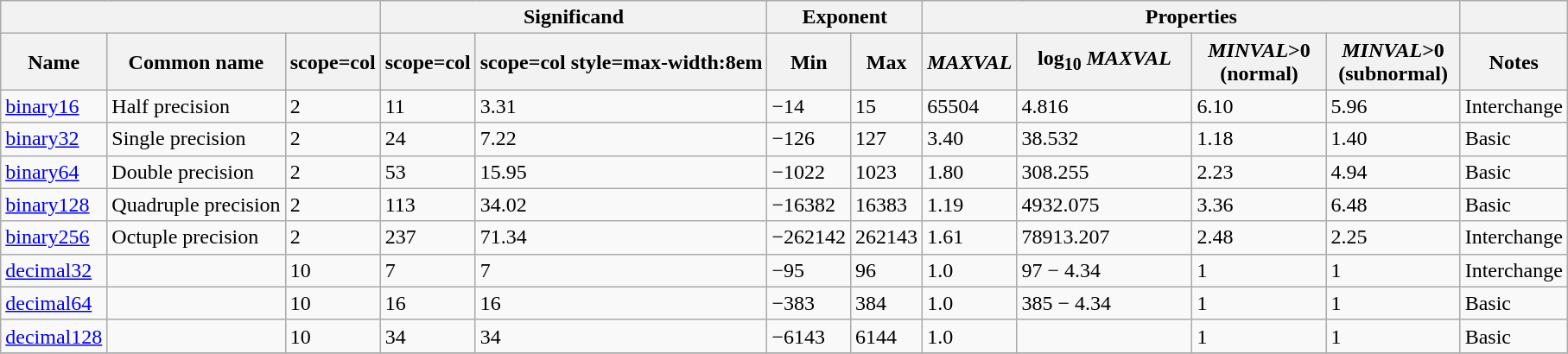<table class="wikitable defaultright col1left col2left col3center col12left">
<tr>
<th scope=col colspan=3></th>
<th scope=col colspan=2>Significand</th>
<th scope=col colspan=2>Exponent</th>
<th scope=col colspan=4>Properties</th>
<th scope=col colspan=1></th>
</tr>
<tr>
<th scope=col>Name</th>
<th scope=col>Common name</th>
<th>scope=col </th>
<th>scope=col </th>
<th>scope=col style=max-width:8em </th>
<th scope=col>Min</th>
<th scope=col>Max</th>
<th scope=col><em>MAXVAL</em></th>
<th scope=col style=min-width:8em>log<sub>10</sub> <em>MAXVAL</em></th>
<th scope=col style=min-width:6em><em>MINVAL</em>>0<br>(normal)</th>
<th scope=col style=min-width:6em><em>MINVAL</em>>0<br>(subnormal)</th>
<th scope=col>Notes</th>
</tr>
<tr>
<td><a href='#'>binary16</a></td>
<td>Half precision</td>
<td>2</td>
<td>11</td>
<td>3.31</td>
<td>−14</td>
<td>15</td>
<td>65504</td>
<td>4.816</td>
<td>6.10</td>
<td>5.96</td>
<td>Interchange</td>
</tr>
<tr>
<td><a href='#'>binary32</a></td>
<td>Single precision</td>
<td>2</td>
<td>24</td>
<td>7.22</td>
<td>−126</td>
<td>127</td>
<td>3.40</td>
<td>38.532</td>
<td>1.18</td>
<td>1.40</td>
<td>Basic</td>
</tr>
<tr>
<td><a href='#'>binary64</a></td>
<td>Double precision</td>
<td>2</td>
<td>53</td>
<td>15.95</td>
<td>−1022</td>
<td>1023</td>
<td>1.80</td>
<td>308.255</td>
<td>2.23</td>
<td>4.94</td>
<td>Basic</td>
</tr>
<tr>
<td><a href='#'>binary128</a></td>
<td>Quadruple precision</td>
<td>2</td>
<td>113</td>
<td>34.02</td>
<td>−16382</td>
<td>16383</td>
<td>1.19</td>
<td>4932.075</td>
<td>3.36</td>
<td>6.48</td>
<td>Basic</td>
</tr>
<tr>
<td><a href='#'>binary256</a></td>
<td>Octuple precision</td>
<td>2</td>
<td>237</td>
<td>71.34</td>
<td>−262142</td>
<td>262143</td>
<td>1.61</td>
<td>78913.207</td>
<td>2.48</td>
<td>2.25</td>
<td>Interchange</td>
</tr>
<tr>
<td><a href='#'>decimal32</a></td>
<td></td>
<td>10</td>
<td>7</td>
<td>7</td>
<td>−95</td>
<td>96</td>
<td>1.0</td>
<td>97 − 4.34</td>
<td>1</td>
<td>1</td>
<td>Interchange</td>
</tr>
<tr>
<td><a href='#'>decimal64</a></td>
<td></td>
<td>10</td>
<td>16</td>
<td>16</td>
<td>−383</td>
<td>384</td>
<td>1.0</td>
<td>385 − 4.34</td>
<td>1</td>
<td>1</td>
<td>Basic</td>
</tr>
<tr>
<td><a href='#'>decimal128</a></td>
<td></td>
<td>10</td>
<td>34</td>
<td>34</td>
<td>−6143</td>
<td>6144</td>
<td>1.0</td>
<td></td>
<td>1</td>
<td>1</td>
<td>Basic</td>
</tr>
<tr>
</tr>
</table>
